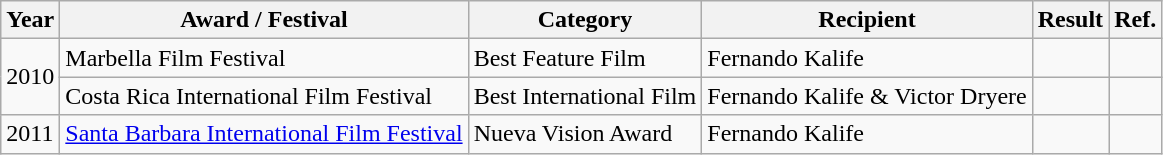<table class="wikitable">
<tr>
<th>Year</th>
<th>Award / Festival</th>
<th>Category</th>
<th>Recipient</th>
<th>Result</th>
<th>Ref.</th>
</tr>
<tr>
<td rowspan="2">2010</td>
<td>Marbella Film Festival</td>
<td>Best Feature Film</td>
<td>Fernando Kalife</td>
<td></td>
<td></td>
</tr>
<tr>
<td>Costa Rica International Film Festival</td>
<td>Best International Film</td>
<td>Fernando Kalife & Victor Dryere</td>
<td></td>
<td></td>
</tr>
<tr>
<td>2011</td>
<td><a href='#'>Santa Barbara International Film Festival</a></td>
<td>Nueva Vision Award</td>
<td>Fernando Kalife</td>
<td></td>
<td></td>
</tr>
</table>
